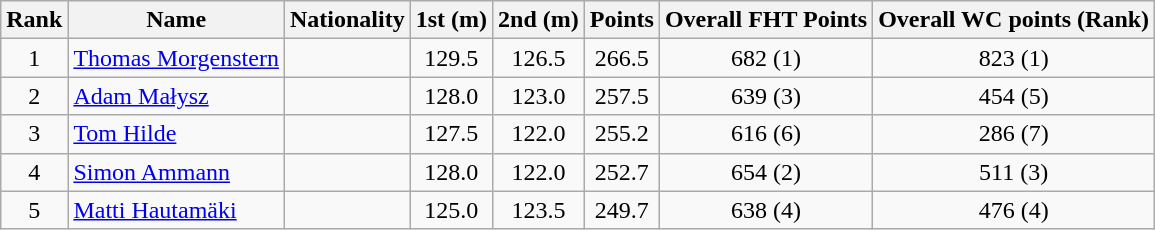<table class="wikitable">
<tr>
<th align=Center>Rank</th>
<th>Name</th>
<th>Nationality</th>
<th align=Center>1st (m)</th>
<th>2nd (m)</th>
<th>Points</th>
<th>Overall FHT Points</th>
<th>Overall WC points (Rank)</th>
</tr>
<tr>
<td align=center>1</td>
<td align=left><a href='#'>Thomas Morgenstern</a></td>
<td align=left></td>
<td align=center>129.5</td>
<td align=center>126.5</td>
<td align=center>266.5</td>
<td align=center>682 (1)</td>
<td align=center>823 (1)</td>
</tr>
<tr>
<td align=center>2</td>
<td align=left><a href='#'>Adam Małysz</a></td>
<td align=left></td>
<td align=center>128.0</td>
<td align=center>123.0</td>
<td align=center>257.5</td>
<td align=center>639 (3)</td>
<td align=center>454 (5)</td>
</tr>
<tr>
<td align=center>3</td>
<td align=left><a href='#'>Tom Hilde</a></td>
<td align=left></td>
<td align=center>127.5</td>
<td align=center>122.0</td>
<td align=center>255.2</td>
<td align=center>616 (6)</td>
<td align=center>286 (7)</td>
</tr>
<tr>
<td align=center>4</td>
<td align=left><a href='#'>Simon Ammann</a></td>
<td align=left></td>
<td align=center>128.0</td>
<td align=center>122.0</td>
<td align=center>252.7</td>
<td align=center>654 (2)</td>
<td align=center>511 (3)</td>
</tr>
<tr>
<td align=center>5</td>
<td align=left><a href='#'>Matti Hautamäki</a></td>
<td align=left></td>
<td align=center>125.0</td>
<td align=center>123.5</td>
<td align=center>249.7</td>
<td align=center>638 (4)</td>
<td align=center>476 (4)</td>
</tr>
</table>
